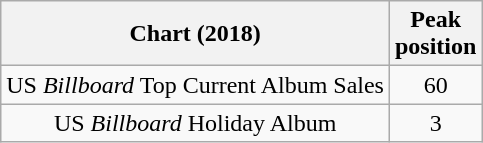<table class="wikitable sortable plainrowheaders" style="text-align:center">
<tr>
<th scope="col">Chart (2018)</th>
<th scope="col">Peak<br> position</th>
</tr>
<tr>
<td>US <em>Billboard</em> Top Current Album Sales</td>
<td>60</td>
</tr>
<tr>
<td>US <em>Billboard</em> Holiday Album</td>
<td>3</td>
</tr>
</table>
